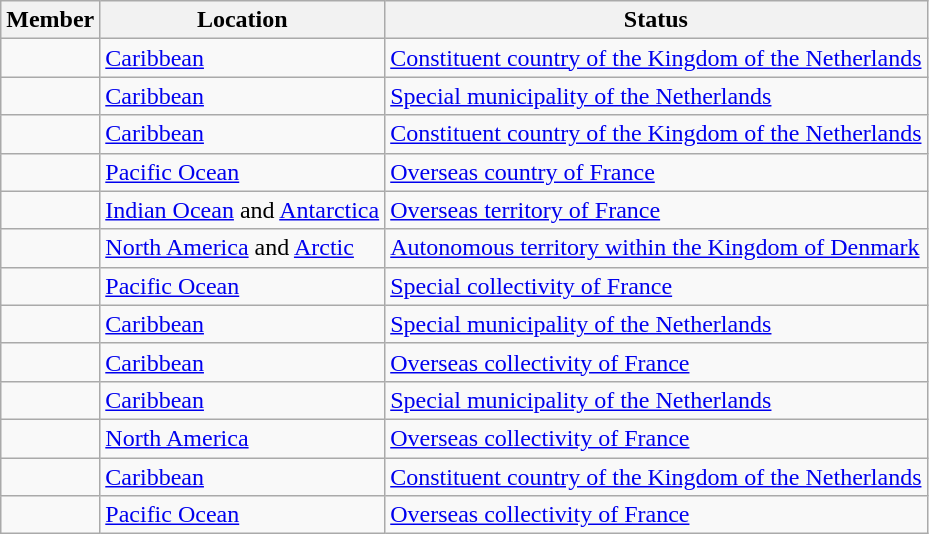<table class="wikitable sortable">
<tr>
<th>Member</th>
<th>Location</th>
<th>Status</th>
</tr>
<tr>
<td></td>
<td><a href='#'>Caribbean</a></td>
<td> <a href='#'>Constituent country of the Kingdom of the Netherlands</a></td>
</tr>
<tr>
<td></td>
<td><a href='#'>Caribbean</a></td>
<td> <a href='#'>Special municipality of the Netherlands</a></td>
</tr>
<tr>
<td></td>
<td><a href='#'>Caribbean</a></td>
<td> <a href='#'>Constituent country of the Kingdom of the Netherlands</a></td>
</tr>
<tr>
<td></td>
<td><a href='#'>Pacific Ocean</a></td>
<td> <a href='#'>Overseas country of France</a></td>
</tr>
<tr>
<td></td>
<td><a href='#'>Indian Ocean</a> and <a href='#'>Antarctica</a></td>
<td> <a href='#'>Overseas territory of France</a></td>
</tr>
<tr>
<td></td>
<td><a href='#'>North America</a> and <a href='#'>Arctic</a></td>
<td> <a href='#'>Autonomous territory within the Kingdom of Denmark</a></td>
</tr>
<tr>
<td></td>
<td><a href='#'>Pacific Ocean</a></td>
<td> <a href='#'>Special collectivity of France</a></td>
</tr>
<tr>
<td></td>
<td><a href='#'>Caribbean</a></td>
<td> <a href='#'>Special municipality of the Netherlands</a></td>
</tr>
<tr>
<td></td>
<td><a href='#'>Caribbean</a></td>
<td> <a href='#'>Overseas collectivity of France</a></td>
</tr>
<tr>
<td></td>
<td><a href='#'>Caribbean</a></td>
<td> <a href='#'>Special municipality of the Netherlands</a></td>
</tr>
<tr>
<td></td>
<td><a href='#'>North America</a></td>
<td> <a href='#'>Overseas collectivity of France</a></td>
</tr>
<tr>
<td></td>
<td><a href='#'>Caribbean</a></td>
<td> <a href='#'>Constituent country of the Kingdom of the Netherlands</a></td>
</tr>
<tr>
<td></td>
<td><a href='#'>Pacific Ocean</a></td>
<td> <a href='#'>Overseas collectivity of France</a></td>
</tr>
</table>
